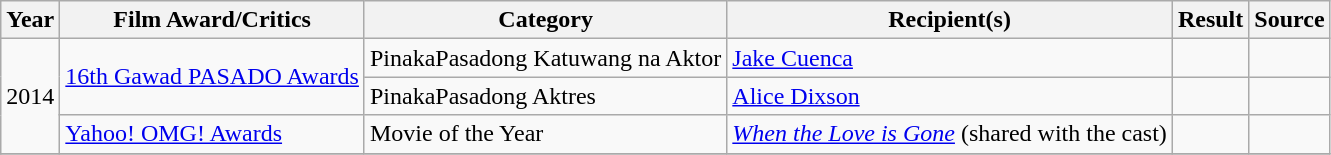<table class="wikitable sortable">
<tr>
<th>Year</th>
<th>Film Award/Critics</th>
<th>Category</th>
<th>Recipient(s)</th>
<th>Result</th>
<th>Source</th>
</tr>
<tr>
<td rowspan=3>2014</td>
<td rowspan=2><a href='#'>16th Gawad PASADO Awards</a></td>
<td>PinakaPasadong Katuwang na Aktor</td>
<td><a href='#'>Jake Cuenca</a></td>
<td></td>
<td></td>
</tr>
<tr>
<td>PinakaPasadong Aktres</td>
<td><a href='#'>Alice Dixson</a></td>
<td></td>
<td></td>
</tr>
<tr>
<td><a href='#'>Yahoo! OMG! Awards</a></td>
<td>Movie of the Year</td>
<td><em><a href='#'>When the Love is Gone</a></em> (shared with the cast)</td>
<td></td>
<td></td>
</tr>
<tr>
</tr>
</table>
